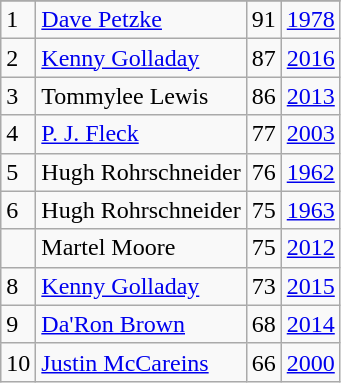<table class="wikitable">
<tr>
</tr>
<tr>
<td>1</td>
<td><a href='#'>Dave Petzke</a></td>
<td>91</td>
<td><a href='#'>1978</a></td>
</tr>
<tr>
<td>2</td>
<td><a href='#'>Kenny Golladay</a></td>
<td>87</td>
<td><a href='#'>2016</a></td>
</tr>
<tr>
<td>3</td>
<td>Tommylee Lewis</td>
<td>86</td>
<td><a href='#'>2013</a></td>
</tr>
<tr>
<td>4</td>
<td><a href='#'>P. J. Fleck</a></td>
<td>77</td>
<td><a href='#'>2003</a></td>
</tr>
<tr>
<td>5</td>
<td>Hugh Rohrschneider</td>
<td>76</td>
<td><a href='#'>1962</a></td>
</tr>
<tr>
<td>6</td>
<td>Hugh Rohrschneider</td>
<td>75</td>
<td><a href='#'>1963</a></td>
</tr>
<tr>
<td></td>
<td>Martel Moore</td>
<td>75</td>
<td><a href='#'>2012</a></td>
</tr>
<tr>
<td>8</td>
<td><a href='#'>Kenny Golladay</a></td>
<td>73</td>
<td><a href='#'>2015</a></td>
</tr>
<tr>
<td>9</td>
<td><a href='#'>Da'Ron Brown</a></td>
<td>68</td>
<td><a href='#'>2014</a></td>
</tr>
<tr>
<td>10</td>
<td><a href='#'>Justin McCareins</a></td>
<td>66</td>
<td><a href='#'>2000</a></td>
</tr>
</table>
